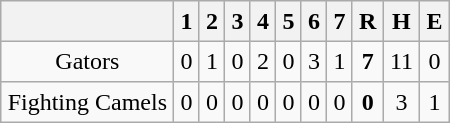<table align = right border="2" cellpadding="4" cellspacing="0" style="margin: 1em 1em 1em 1em; background: #F9F9F9; border: 1px #aaa solid; border-collapse: collapse;">
<tr align=center style="background: #F2F2F2;">
<th></th>
<th>1</th>
<th>2</th>
<th>3</th>
<th>4</th>
<th>5</th>
<th>6</th>
<th>7</th>
<th>R</th>
<th>H</th>
<th>E</th>
</tr>
<tr align=center>
<td>Gators</td>
<td>0</td>
<td>1</td>
<td>0</td>
<td>2</td>
<td>0</td>
<td>3</td>
<td>1</td>
<td><strong>7</strong></td>
<td>11</td>
<td>0</td>
</tr>
<tr align=center>
<td>Fighting Camels</td>
<td>0</td>
<td>0</td>
<td>0</td>
<td>0</td>
<td>0</td>
<td>0</td>
<td>0</td>
<td><strong>0</strong></td>
<td>3</td>
<td>1</td>
</tr>
</table>
